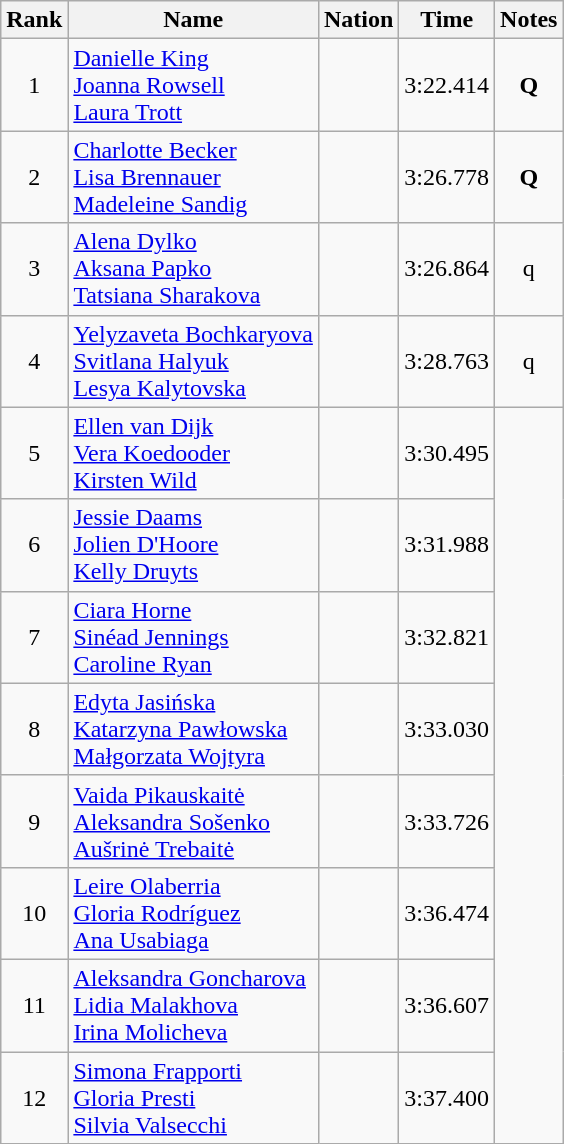<table class="wikitable sortable" style="text-align:center">
<tr>
<th>Rank</th>
<th>Name</th>
<th>Nation</th>
<th>Time</th>
<th>Notes</th>
</tr>
<tr>
<td>1</td>
<td align=left><a href='#'>Danielle King</a><br><a href='#'>Joanna Rowsell</a><br> <a href='#'>Laura Trott</a></td>
<td align=left></td>
<td>3:22.414</td>
<td><strong>Q</strong></td>
</tr>
<tr>
<td>2</td>
<td align=left><a href='#'>Charlotte Becker</a><br><a href='#'>Lisa Brennauer</a><br><a href='#'>Madeleine Sandig</a></td>
<td align=left></td>
<td>3:26.778</td>
<td><strong>Q</strong></td>
</tr>
<tr>
<td>3</td>
<td align=left><a href='#'>Alena Dylko</a><br><a href='#'>Aksana Papko</a><br><a href='#'>Tatsiana Sharakova</a></td>
<td align=left></td>
<td>3:26.864</td>
<td>q</td>
</tr>
<tr>
<td>4</td>
<td align=left><a href='#'>Yelyzaveta Bochkaryova</a><br><a href='#'>Svitlana Halyuk</a><br><a href='#'>Lesya Kalytovska</a></td>
<td align=left></td>
<td>3:28.763</td>
<td>q</td>
</tr>
<tr>
<td>5</td>
<td align=left><a href='#'>Ellen van Dijk</a><br><a href='#'>Vera Koedooder</a><br><a href='#'>Kirsten Wild</a></td>
<td align=left></td>
<td>3:30.495</td>
</tr>
<tr>
<td>6</td>
<td align=left><a href='#'>Jessie Daams</a><br><a href='#'>Jolien D'Hoore</a><br><a href='#'>Kelly Druyts</a></td>
<td align=left></td>
<td>3:31.988</td>
</tr>
<tr>
<td>7</td>
<td align=left><a href='#'>Ciara Horne</a><br><a href='#'>Sinéad Jennings</a><br><a href='#'>Caroline Ryan</a></td>
<td align=left></td>
<td>3:32.821</td>
</tr>
<tr>
<td>8</td>
<td align=left><a href='#'>Edyta Jasińska</a><br><a href='#'>Katarzyna Pawłowska</a><br><a href='#'>Małgorzata Wojtyra</a></td>
<td align=left></td>
<td>3:33.030</td>
</tr>
<tr>
<td>9</td>
<td align=left><a href='#'>Vaida Pikauskaitė</a><br><a href='#'>Aleksandra Sošenko</a><br><a href='#'>Aušrinė Trebaitė</a></td>
<td align=left></td>
<td>3:33.726</td>
</tr>
<tr>
<td>10</td>
<td align=left><a href='#'>Leire Olaberria</a> <br><a href='#'>Gloria Rodríguez</a><br><a href='#'>Ana Usabiaga</a></td>
<td align=left></td>
<td>3:36.474</td>
</tr>
<tr>
<td>11</td>
<td align=left><a href='#'>Aleksandra Goncharova</a><br><a href='#'>Lidia Malakhova</a><br><a href='#'>Irina Molicheva</a></td>
<td align=left></td>
<td>3:36.607</td>
</tr>
<tr>
<td>12</td>
<td align=left><a href='#'>Simona Frapporti</a><br><a href='#'>Gloria Presti</a><br><a href='#'>Silvia Valsecchi</a></td>
<td align=left></td>
<td>3:37.400</td>
</tr>
</table>
